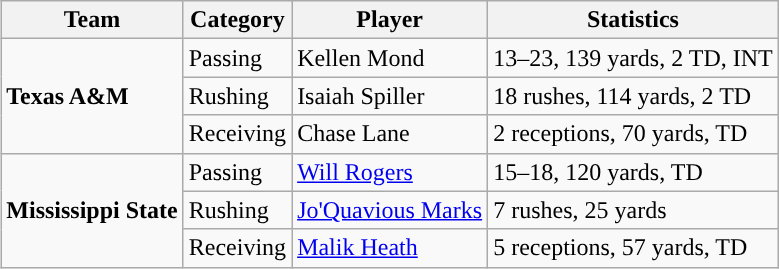<table class="wikitable" style="float: right;">
<tr>
<th>Team</th>
<th>Category</th>
<th>Player</th>
<th>Statistics</th>
</tr>
<tr>
<td rowspan=3><strong>Texas A&M</strong></td>
<td>Passing</td>
<td>Kellen Mond</td>
<td>13–23, 139 yards, 2 TD, INT</td>
</tr>
<tr>
<td>Rushing</td>
<td>Isaiah Spiller</td>
<td>18 rushes, 114 yards, 2 TD</td>
</tr>
<tr>
<td>Receiving</td>
<td>Chase Lane</td>
<td>2 receptions, 70 yards, TD</td>
</tr>
<tr>
<td rowspan=3><strong>Mississippi State</strong></td>
<td>Passing</td>
<td><a href='#'>Will Rogers</a></td>
<td>15–18, 120 yards, TD</td>
</tr>
<tr>
<td>Rushing</td>
<td><a href='#'>Jo'Quavious Marks</a></td>
<td>7 rushes, 25 yards</td>
</tr>
<tr>
<td>Receiving</td>
<td><a href='#'>Malik Heath</a></td>
<td>5 receptions, 57 yards, TD</td>
</tr>
</table>
